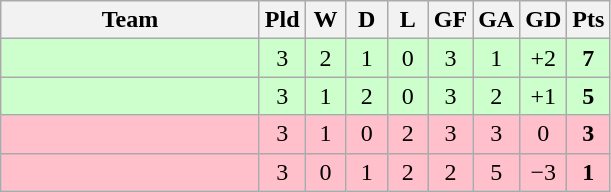<table class="wikitable" style="text-align: center;">
<tr>
<th width="165">Team</th>
<th width="20">Pld</th>
<th width="20">W</th>
<th width="20">D</th>
<th width="20">L</th>
<th width="20">GF</th>
<th width="20">GA</th>
<th width="20">GD</th>
<th width="20">Pts</th>
</tr>
<tr style="background:#CCFFCC">
<td align=left></td>
<td>3</td>
<td>2</td>
<td>1</td>
<td>0</td>
<td>3</td>
<td>1</td>
<td>+2</td>
<td><strong>7</strong></td>
</tr>
<tr style="background:#CCFFCC">
<td align=left></td>
<td>3</td>
<td>1</td>
<td>2</td>
<td>0</td>
<td>3</td>
<td>2</td>
<td>+1</td>
<td><strong>5</strong></td>
</tr>
<tr style="background:#FFC0CB">
<td align=left></td>
<td>3</td>
<td>1</td>
<td>0</td>
<td>2</td>
<td>3</td>
<td>3</td>
<td>0</td>
<td><strong>3</strong></td>
</tr>
<tr style="background:#FFC0CB">
<td align=left></td>
<td>3</td>
<td>0</td>
<td>1</td>
<td>2</td>
<td>2</td>
<td>5</td>
<td>−3</td>
<td><strong>1</strong></td>
</tr>
</table>
